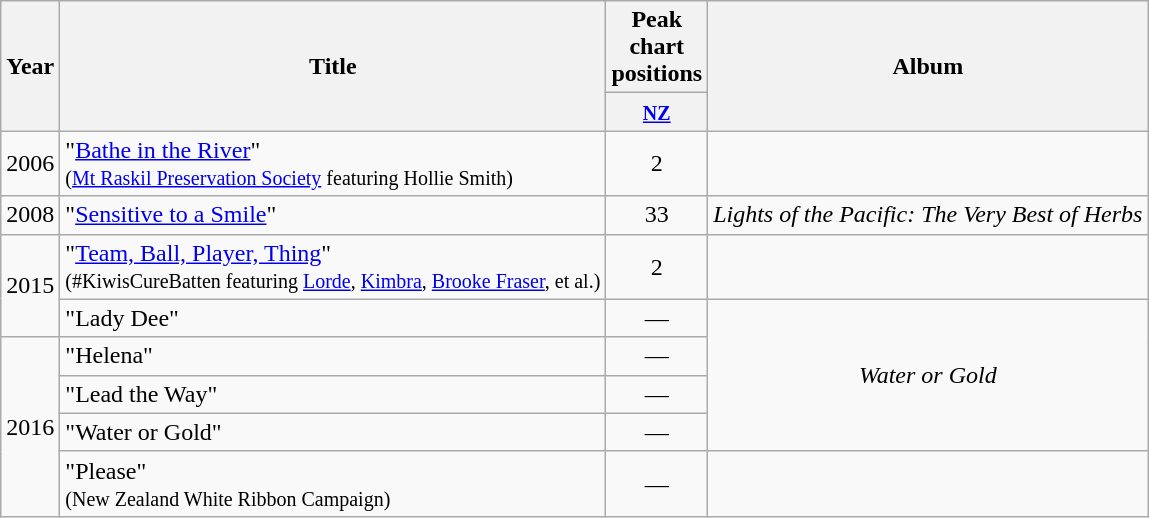<table class="wikitable plainrowheaders">
<tr>
<th rowspan="2"  width="1em">Year</th>
<th rowspan="2">Title</th>
<th width="3em">Peak chart positions</th>
<th rowspan="2">Album</th>
</tr>
<tr>
<th><small><a href='#'>NZ</a></small><br></th>
</tr>
<tr>
<td>2006</td>
<td>"<a href='#'>Bathe in the River</a>"<br><small>(<a href='#'>Mt Raskil Preservation Society</a> featuring Hollie Smith)</small></td>
<td align="center">2</td>
<td></td>
</tr>
<tr>
<td>2008</td>
<td>"<a href='#'>Sensitive to a Smile</a>"</td>
<td align="center">33</td>
<td><em>Lights of the Pacific: The Very Best of Herbs</em></td>
</tr>
<tr>
<td rowspan="2">2015</td>
<td>"<a href='#'>Team, Ball, Player, Thing</a>"<br><small>(#KiwisCureBatten featuring <a href='#'>Lorde</a>, <a href='#'>Kimbra</a>, <a href='#'>Brooke Fraser</a>, et al.)</small></td>
<td align="center">2</td>
<td></td>
</tr>
<tr>
<td>"Lady Dee"</td>
<td align="center">—</td>
<td align="center" rowspan="4"><em>Water or Gold</em></td>
</tr>
<tr>
<td rowspan="4">2016</td>
<td>"Helena"</td>
<td align="center">—</td>
</tr>
<tr>
<td>"Lead the Way"</td>
<td align="center">—</td>
</tr>
<tr>
<td>"Water or Gold"</td>
<td align="center">—</td>
</tr>
<tr>
<td>"Please"<br><small>(New Zealand White Ribbon Campaign)</small></td>
<td align="center">—</td>
<td></td>
</tr>
</table>
